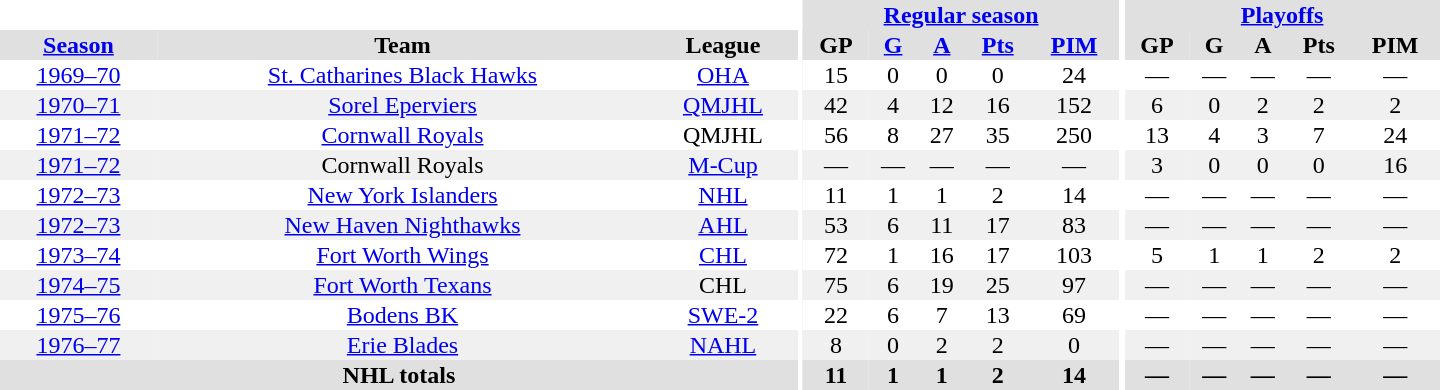<table border="0" cellpadding="1" cellspacing="0" style="text-align:center; width:60em">
<tr bgcolor="#e0e0e0">
<th colspan="3" bgcolor="#ffffff"></th>
<th rowspan="100" bgcolor="#ffffff"></th>
<th colspan="5"><a href='#'>Regular season</a></th>
<th rowspan="100" bgcolor="#ffffff"></th>
<th colspan="5"><a href='#'>Playoffs</a></th>
</tr>
<tr bgcolor="#e0e0e0">
<th><a href='#'>Season</a></th>
<th>Team</th>
<th>League</th>
<th>GP</th>
<th><a href='#'>G</a></th>
<th><a href='#'>A</a></th>
<th><a href='#'>Pts</a></th>
<th><a href='#'>PIM</a></th>
<th>GP</th>
<th>G</th>
<th>A</th>
<th>Pts</th>
<th>PIM</th>
</tr>
<tr>
<td><a href='#'>1969–70</a></td>
<td><a href='#'>St. Catharines Black Hawks</a></td>
<td><a href='#'>OHA</a></td>
<td>15</td>
<td>0</td>
<td>0</td>
<td>0</td>
<td>24</td>
<td>—</td>
<td>—</td>
<td>—</td>
<td>—</td>
<td>—</td>
</tr>
<tr bgcolor="#f0f0f0">
<td><a href='#'>1970–71</a></td>
<td><a href='#'>Sorel Eperviers</a></td>
<td><a href='#'>QMJHL</a></td>
<td>42</td>
<td>4</td>
<td>12</td>
<td>16</td>
<td>152</td>
<td>6</td>
<td>0</td>
<td>2</td>
<td>2</td>
<td>2</td>
</tr>
<tr>
<td><a href='#'>1971–72</a></td>
<td><a href='#'>Cornwall Royals</a></td>
<td>QMJHL</td>
<td>56</td>
<td>8</td>
<td>27</td>
<td>35</td>
<td>250</td>
<td>13</td>
<td>4</td>
<td>3</td>
<td>7</td>
<td>24</td>
</tr>
<tr bgcolor="#f0f0f0">
<td><a href='#'>1971–72</a></td>
<td>Cornwall Royals</td>
<td><a href='#'>M-Cup</a></td>
<td>—</td>
<td>—</td>
<td>—</td>
<td>—</td>
<td>—</td>
<td>3</td>
<td>0</td>
<td>0</td>
<td>0</td>
<td>16</td>
</tr>
<tr>
<td><a href='#'>1972–73</a></td>
<td><a href='#'>New York Islanders</a></td>
<td><a href='#'>NHL</a></td>
<td>11</td>
<td>1</td>
<td>1</td>
<td>2</td>
<td>14</td>
<td>—</td>
<td>—</td>
<td>—</td>
<td>—</td>
<td>—</td>
</tr>
<tr bgcolor="#f0f0f0">
<td><a href='#'>1972–73</a></td>
<td><a href='#'>New Haven Nighthawks</a></td>
<td><a href='#'>AHL</a></td>
<td>53</td>
<td>6</td>
<td>11</td>
<td>17</td>
<td>83</td>
<td>—</td>
<td>—</td>
<td>—</td>
<td>—</td>
<td>—</td>
</tr>
<tr>
<td><a href='#'>1973–74</a></td>
<td><a href='#'>Fort Worth Wings</a></td>
<td><a href='#'>CHL</a></td>
<td>72</td>
<td>1</td>
<td>16</td>
<td>17</td>
<td>103</td>
<td>5</td>
<td>1</td>
<td>1</td>
<td>2</td>
<td>2</td>
</tr>
<tr bgcolor="#f0f0f0">
<td><a href='#'>1974–75</a></td>
<td><a href='#'>Fort Worth Texans</a></td>
<td>CHL</td>
<td>75</td>
<td>6</td>
<td>19</td>
<td>25</td>
<td>97</td>
<td>—</td>
<td>—</td>
<td>—</td>
<td>—</td>
<td>—</td>
</tr>
<tr>
<td><a href='#'>1975–76</a></td>
<td><a href='#'>Bodens BK</a></td>
<td><a href='#'>SWE-2</a></td>
<td>22</td>
<td>6</td>
<td>7</td>
<td>13</td>
<td>69</td>
<td>—</td>
<td>—</td>
<td>—</td>
<td>—</td>
<td>—</td>
</tr>
<tr bgcolor="#f0f0f0">
<td><a href='#'>1976–77</a></td>
<td><a href='#'>Erie Blades</a></td>
<td><a href='#'>NAHL</a></td>
<td>8</td>
<td>0</td>
<td>2</td>
<td>2</td>
<td>0</td>
<td>—</td>
<td>—</td>
<td>—</td>
<td>—</td>
<td>—</td>
</tr>
<tr bgcolor="#e0e0e0">
<th colspan="3">NHL totals</th>
<th>11</th>
<th>1</th>
<th>1</th>
<th>2</th>
<th>14</th>
<th>—</th>
<th>—</th>
<th>—</th>
<th>—</th>
<th>—</th>
</tr>
</table>
